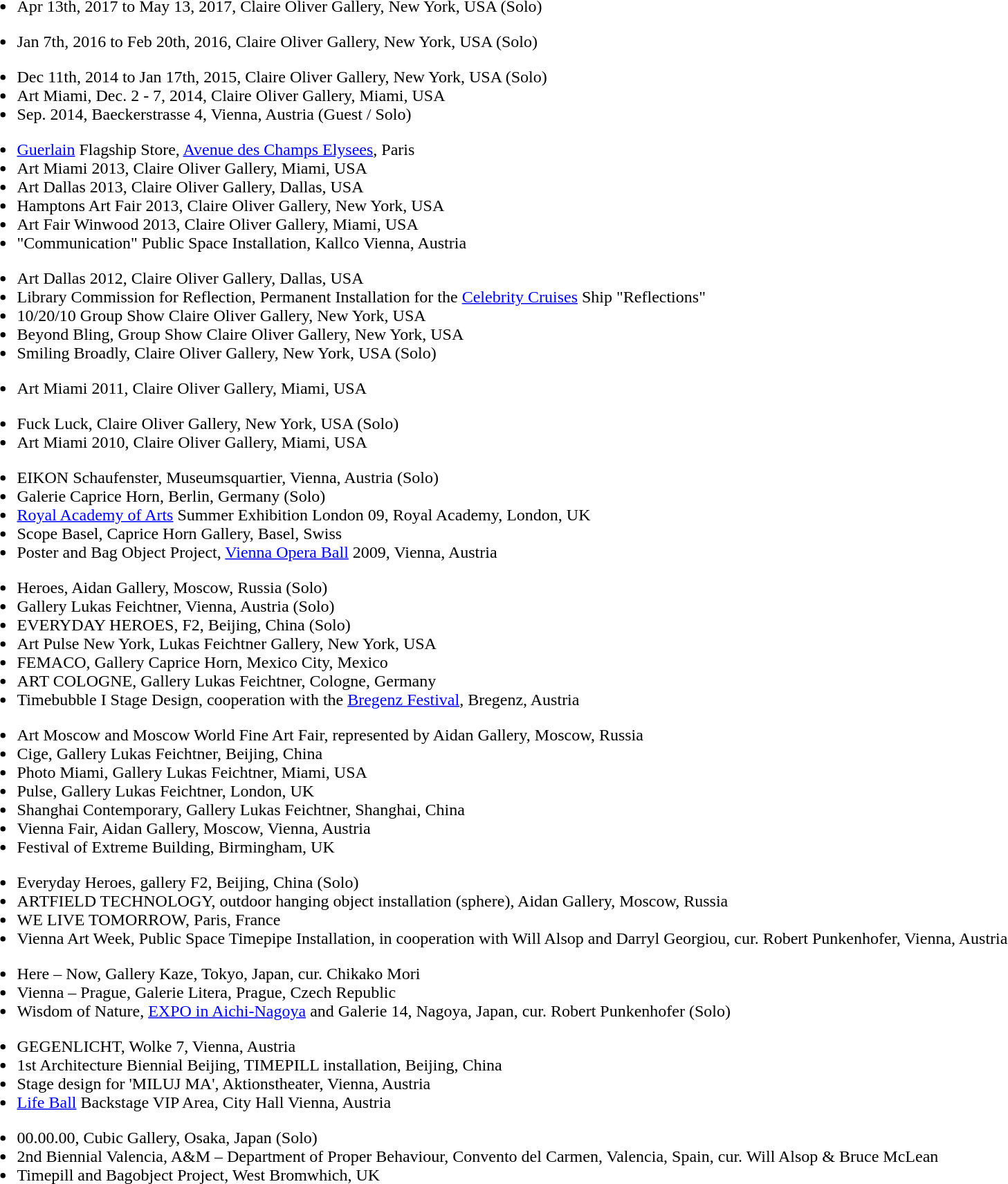<table class="toptextcells">
<tr>
<td><br><ul><li>Apr 13th, 2017 to May 13, 2017, Claire Oliver Gallery, New York, USA (Solo)</li></ul><ul><li>Jan 7th, 2016 to Feb 20th, 2016, Claire Oliver Gallery, New York, USA (Solo)</li></ul><ul><li>Dec 11th, 2014 to Jan 17th, 2015, Claire Oliver Gallery, New York, USA (Solo)</li><li>Art Miami, Dec. 2 - 7, 2014, Claire Oliver Gallery, Miami, USA</li><li>Sep. 2014, Baeckerstrasse 4, Vienna, Austria (Guest / Solo) </li></ul><ul><li><a href='#'>Guerlain</a> Flagship Store, <a href='#'>Avenue des Champs Elysees</a>, Paris</li><li>Art Miami 2013, Claire Oliver Gallery, Miami, USA</li><li>Art Dallas 2013, Claire Oliver Gallery, Dallas, USA</li><li>Hamptons Art Fair 2013, Claire Oliver Gallery, New York, USA</li><li>Art Fair Winwood 2013, Claire Oliver Gallery, Miami, USA</li><li>"Communication" Public Space Installation, Kallco Vienna, Austria</li></ul><ul><li>Art Dallas 2012, Claire Oliver Gallery, Dallas, USA</li><li>Library Commission for Reflection, Permanent Installation for the <a href='#'>Celebrity Cruises</a> Ship "Reflections"</li><li>10/20/10 Group Show Claire Oliver Gallery, New York, USA</li><li>Beyond Bling, Group Show Claire Oliver Gallery, New York, USA</li><li>Smiling Broadly, Claire Oliver Gallery, New York, USA (Solo)</li></ul><ul><li>Art Miami 2011, Claire Oliver Gallery, Miami, USA</li></ul><ul><li>Fuck Luck, Claire Oliver Gallery, New York, USA (Solo)</li><li>Art Miami 2010, Claire Oliver Gallery, Miami, USA</li></ul><ul><li>EIKON Schaufenster, Museumsquartier, Vienna, Austria (Solo)</li><li>Galerie Caprice Horn, Berlin, Germany (Solo)</li><li><a href='#'>Royal Academy of Arts</a> Summer Exhibition London 09, Royal Academy, London, UK</li><li>Scope Basel, Caprice Horn Gallery, Basel, Swiss</li><li>Poster and Bag Object Project, <a href='#'>Vienna Opera Ball</a> 2009, Vienna, Austria</li></ul><ul><li>Heroes, Aidan Gallery, Moscow, Russia (Solo)</li><li>Gallery Lukas Feichtner, Vienna, Austria (Solo)</li><li>EVERYDAY HEROES, F2, Beijing, China (Solo)</li><li>Art Pulse New York, Lukas Feichtner Gallery, New York, USA</li><li>FEMACO, Gallery Caprice Horn, Mexico City, Mexico</li><li>ART COLOGNE, Gallery Lukas Feichtner, Cologne, Germany</li><li>Timebubble I Stage Design, cooperation with the <a href='#'>Bregenz Festival</a>, Bregenz, Austria</li></ul><ul><li>Art Moscow and Moscow World Fine Art Fair, represented by Aidan Gallery, Moscow, Russia</li><li>Cige, Gallery Lukas Feichtner, Beijing, China</li><li>Photo Miami, Gallery Lukas Feichtner, Miami, USA</li><li>Pulse, Gallery Lukas Feichtner, London, UK</li><li>Shanghai Contemporary, Gallery Lukas Feichtner, Shanghai, China</li><li>Vienna Fair, Aidan Gallery, Moscow, Vienna, Austria</li><li>Festival of Extreme Building, Birmingham, UK</li></ul><ul><li>Everyday Heroes, gallery F2, Beijing, China (Solo)</li><li>ARTFIELD TECHNOLOGY, outdoor hanging object installation (sphere), Aidan Gallery, Moscow, Russia</li><li>WE LIVE TOMORROW, Paris, France</li><li>Vienna Art Week, Public Space Timepipe Installation, in cooperation with Will Alsop and Darryl Georgiou, cur. Robert Punkenhofer, Vienna, Austria</li></ul><ul><li>Here – Now, Gallery Kaze, Tokyo, Japan, cur. Chikako Mori</li><li>Vienna – Prague, Galerie Litera, Prague, Czech Republic</li><li>Wisdom of Nature, <a href='#'>EXPO in Aichi-Nagoya</a> and Galerie 14, Nagoya, Japan, cur. Robert Punkenhofer (Solo)</li></ul><ul><li>GEGENLICHT, Wolke 7, Vienna, Austria</li><li>1st Architecture Biennial Beijing, TIMEPILL installation, Beijing, China</li><li>Stage design for 'MILUJ MA', Aktionstheater, Vienna, Austria</li><li><a href='#'>Life Ball</a> Backstage VIP Area, City Hall Vienna, Austria</li></ul><ul><li>00.00.00, Cubic Gallery, Osaka, Japan (Solo)</li><li>2nd Biennial Valencia, A&M – Department of Proper Behaviour, Convento del Carmen, Valencia, Spain, cur. Will Alsop & Bruce McLean</li><li>Timepill and Bagobject Project, West Bromwhich, UK</li></ul></td>
</tr>
</table>
